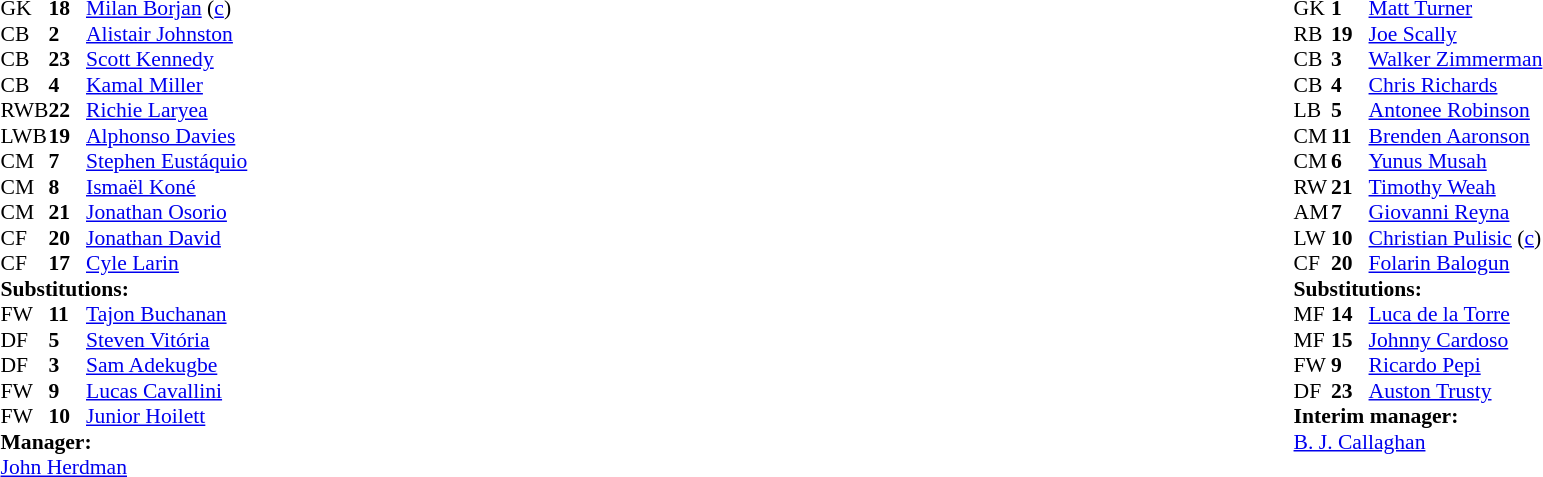<table width="100%">
<tr>
<td valign="top" width="40%"><br><table style="font-size:90%" cellspacing="0" cellpadding="0">
<tr>
<th width=25></th>
<th width=25></th>
</tr>
<tr>
<td>GK</td>
<td><strong>18</strong></td>
<td><a href='#'>Milan Borjan</a> (<a href='#'>c</a>)</td>
</tr>
<tr>
<td>CB</td>
<td><strong>2</strong></td>
<td><a href='#'>Alistair Johnston</a></td>
<td></td>
<td></td>
</tr>
<tr>
<td>CB</td>
<td><strong>23</strong></td>
<td><a href='#'>Scott Kennedy</a></td>
<td></td>
<td></td>
</tr>
<tr>
<td>CB</td>
<td><strong>4</strong></td>
<td><a href='#'>Kamal Miller</a></td>
</tr>
<tr>
<td>RWB</td>
<td><strong>22</strong></td>
<td><a href='#'>Richie Laryea</a></td>
<td></td>
</tr>
<tr>
<td>LWB</td>
<td><strong>19</strong></td>
<td><a href='#'>Alphonso Davies</a></td>
</tr>
<tr>
<td>CM</td>
<td><strong>7</strong></td>
<td><a href='#'>Stephen Eustáquio</a></td>
<td></td>
<td></td>
</tr>
<tr>
<td>CM</td>
<td><strong>8</strong></td>
<td><a href='#'>Ismaël Koné</a></td>
</tr>
<tr>
<td>CM</td>
<td><strong>21</strong></td>
<td><a href='#'>Jonathan Osorio</a></td>
<td></td>
<td></td>
</tr>
<tr>
<td>CF</td>
<td><strong>20</strong></td>
<td><a href='#'>Jonathan David</a></td>
</tr>
<tr>
<td>CF</td>
<td><strong>17</strong></td>
<td><a href='#'>Cyle Larin</a></td>
<td></td>
<td></td>
</tr>
<tr>
<td colspan=3><strong>Substitutions:</strong></td>
</tr>
<tr>
<td>FW</td>
<td><strong>11</strong></td>
<td><a href='#'>Tajon Buchanan</a></td>
<td></td>
<td></td>
</tr>
<tr>
<td>DF</td>
<td><strong>5</strong></td>
<td><a href='#'>Steven Vitória</a></td>
<td></td>
<td></td>
</tr>
<tr>
<td>DF</td>
<td><strong>3</strong></td>
<td><a href='#'>Sam Adekugbe</a></td>
<td></td>
<td></td>
</tr>
<tr>
<td>FW</td>
<td><strong>9</strong></td>
<td><a href='#'>Lucas Cavallini</a></td>
<td></td>
<td></td>
</tr>
<tr>
<td>FW</td>
<td><strong>10</strong></td>
<td><a href='#'>Junior Hoilett</a></td>
<td></td>
<td></td>
</tr>
<tr>
<td colspan=3><strong>Manager:</strong></td>
</tr>
<tr>
<td colspan=3> <a href='#'>John Herdman</a></td>
</tr>
</table>
</td>
<td valign="top"></td>
<td valign="top" width="50%"><br><table style="font-size:90%; margin:auto" cellspacing="0" cellpadding="0">
<tr>
<th width=25></th>
<th width=25></th>
</tr>
<tr>
<td>GK</td>
<td><strong>1</strong></td>
<td><a href='#'>Matt Turner</a></td>
<td></td>
</tr>
<tr>
<td>RB</td>
<td><strong>19</strong></td>
<td><a href='#'>Joe Scally</a></td>
<td></td>
<td></td>
</tr>
<tr>
<td>CB</td>
<td><strong>3</strong></td>
<td><a href='#'>Walker Zimmerman</a></td>
</tr>
<tr>
<td>CB</td>
<td><strong>4</strong></td>
<td><a href='#'>Chris Richards</a></td>
</tr>
<tr>
<td>LB</td>
<td><strong>5</strong></td>
<td><a href='#'>Antonee Robinson</a></td>
</tr>
<tr>
<td>CM</td>
<td><strong>11</strong></td>
<td><a href='#'>Brenden Aaronson</a></td>
<td></td>
<td></td>
</tr>
<tr>
<td>CM</td>
<td><strong>6</strong></td>
<td><a href='#'>Yunus Musah</a></td>
</tr>
<tr>
<td>RW</td>
<td><strong>21</strong></td>
<td><a href='#'>Timothy Weah</a></td>
</tr>
<tr>
<td>AM</td>
<td><strong>7</strong></td>
<td><a href='#'>Giovanni Reyna</a></td>
<td></td>
<td></td>
</tr>
<tr>
<td>LW</td>
<td><strong>10</strong></td>
<td><a href='#'>Christian Pulisic</a> (<a href='#'>c</a>)</td>
</tr>
<tr>
<td>CF</td>
<td><strong>20</strong></td>
<td><a href='#'>Folarin Balogun</a></td>
<td></td>
<td></td>
</tr>
<tr>
<td colspan=3><strong>Substitutions:</strong></td>
</tr>
<tr>
<td>MF</td>
<td><strong>14</strong></td>
<td><a href='#'>Luca de la Torre</a></td>
<td></td>
<td></td>
</tr>
<tr>
<td>MF</td>
<td><strong>15</strong></td>
<td><a href='#'>Johnny Cardoso</a></td>
<td></td>
<td></td>
</tr>
<tr>
<td>FW</td>
<td><strong>9</strong></td>
<td><a href='#'>Ricardo Pepi</a></td>
<td></td>
<td></td>
</tr>
<tr>
<td>DF</td>
<td><strong>23</strong></td>
<td><a href='#'>Auston Trusty</a></td>
<td></td>
<td></td>
</tr>
<tr>
<td colspan=3><strong>Interim manager:</strong></td>
</tr>
<tr>
<td colspan=3><a href='#'>B. J. Callaghan</a></td>
</tr>
</table>
</td>
</tr>
</table>
